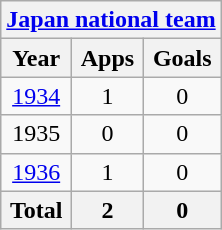<table class="wikitable" style="text-align:center">
<tr>
<th colspan=3><a href='#'>Japan national team</a></th>
</tr>
<tr>
<th>Year</th>
<th>Apps</th>
<th>Goals</th>
</tr>
<tr>
<td><a href='#'>1934</a></td>
<td>1</td>
<td>0</td>
</tr>
<tr>
<td>1935</td>
<td>0</td>
<td>0</td>
</tr>
<tr>
<td><a href='#'>1936</a></td>
<td>1</td>
<td>0</td>
</tr>
<tr>
<th>Total</th>
<th>2</th>
<th>0</th>
</tr>
</table>
